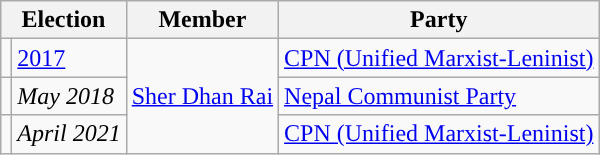<table class="wikitable">
<tr>
<th colspan="2">Election</th>
<th>Member</th>
<th>Party</th>
</tr>
<tr>
<td style="background-color:"></td>
<td><a href='#'>2017</a></td>
<td rowspan="3"><a href='#'>Sher Dhan Rai</a></td>
<td><a href='#'>CPN (Unified Marxist-Leninist)</a></td>
</tr>
<tr>
<td style="background-color:"></td>
<td><em>May 2018</em></td>
<td><a href='#'>Nepal Communist Party</a></td>
</tr>
<tr>
<td style="background-color:"></td>
<td><em>April 2021</em></td>
<td><a href='#'>CPN (Unified Marxist-Leninist)</a></td>
</tr>
</table>
